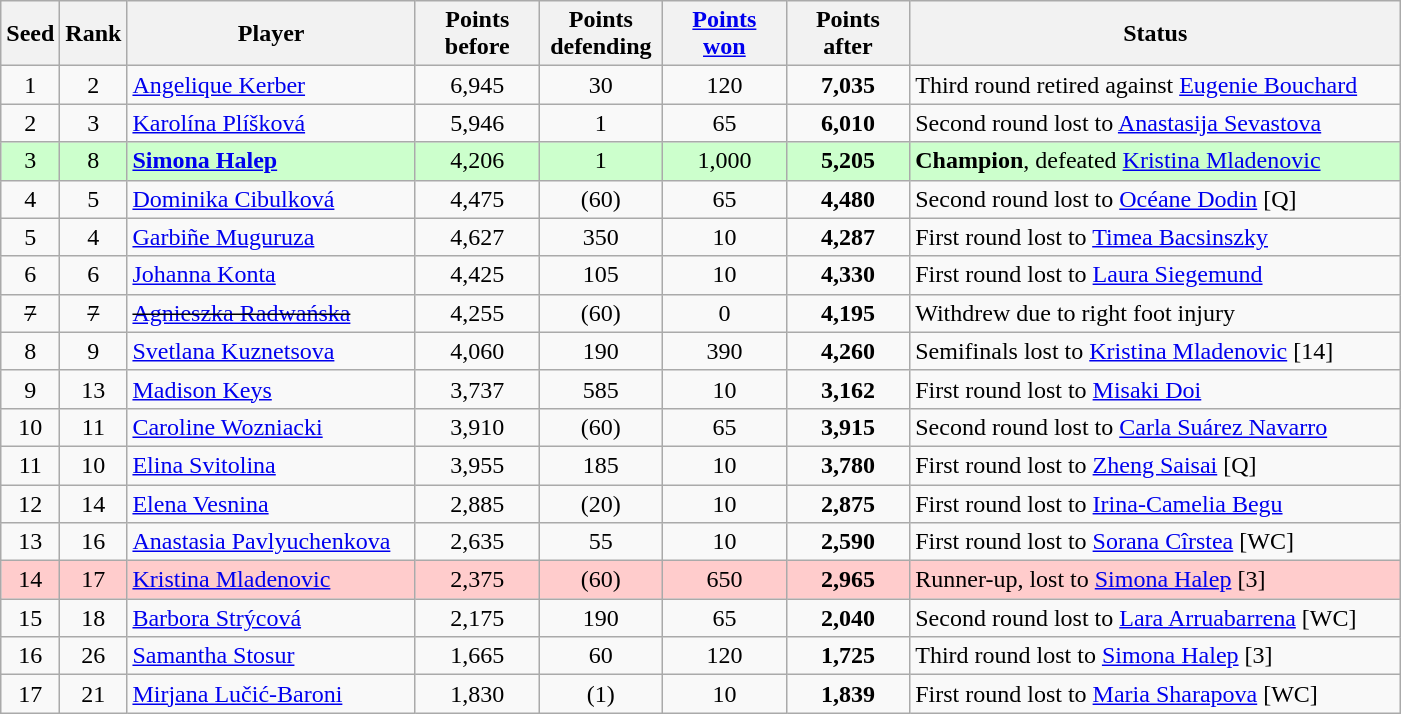<table class="wikitable sortable">
<tr>
<th style="width:30px;">Seed</th>
<th style="width:30px;">Rank</th>
<th style="width:185px;">Player</th>
<th style="width:75px;">Points before</th>
<th style="width:75px;">Points defending</th>
<th style="width:75px;"><a href='#'>Points won</a></th>
<th style="width:75px;">Points after</th>
<th style="width:320px;">Status</th>
</tr>
<tr>
<td style="text-align:center;">1</td>
<td style="text-align:center;">2</td>
<td> <a href='#'>Angelique Kerber</a></td>
<td style="text-align:center;">6,945</td>
<td style="text-align:center;">30</td>
<td style="text-align:center;">120</td>
<td style="text-align:center;"><strong>7,035</strong></td>
<td>Third round retired against  <a href='#'>Eugenie Bouchard</a></td>
</tr>
<tr>
<td style="text-align:center;">2</td>
<td style="text-align:center;">3</td>
<td> <a href='#'>Karolína Plíšková</a></td>
<td style="text-align:center;">5,946</td>
<td style="text-align:center;">1</td>
<td style="text-align:center;">65</td>
<td style="text-align:center;"><strong>6,010</strong></td>
<td>Second round lost to  <a href='#'>Anastasija Sevastova</a></td>
</tr>
<tr bgcolor=#cfc>
<td style="text-align:center;">3</td>
<td style="text-align:center;">8</td>
<td> <strong><a href='#'>Simona Halep</a></strong></td>
<td style="text-align:center;">4,206</td>
<td style="text-align:center;">1</td>
<td style="text-align:center;">1,000</td>
<td style="text-align:center;"><strong>5,205</strong></td>
<td><strong>Champion</strong>, defeated  <a href='#'>Kristina Mladenovic</a></td>
</tr>
<tr>
<td style="text-align:center;">4</td>
<td style="text-align:center;">5</td>
<td> <a href='#'>Dominika Cibulková</a></td>
<td style="text-align:center;">4,475</td>
<td style="text-align:center;">(60)</td>
<td style="text-align:center;">65</td>
<td style="text-align:center;"><strong>4,480</strong></td>
<td>Second round lost to  <a href='#'>Océane Dodin</a> [Q]</td>
</tr>
<tr>
<td style="text-align:center;">5</td>
<td style="text-align:center;">4</td>
<td> <a href='#'>Garbiñe Muguruza</a></td>
<td style="text-align:center;">4,627</td>
<td style="text-align:center;">350</td>
<td style="text-align:center;">10</td>
<td style="text-align:center;"><strong>4,287</strong></td>
<td>First round lost to  <a href='#'>Timea Bacsinszky</a></td>
</tr>
<tr>
<td style="text-align:center;">6</td>
<td style="text-align:center;">6</td>
<td> <a href='#'>Johanna Konta</a></td>
<td style="text-align:center;">4,425</td>
<td style="text-align:center;">105</td>
<td style="text-align:center;">10</td>
<td style="text-align:center;"><strong>4,330</strong></td>
<td>First round lost to  <a href='#'>Laura Siegemund</a></td>
</tr>
<tr>
<td style="text-align:center;"><s>7</s></td>
<td style="text-align:center;"><s>7</s></td>
<td><s> <a href='#'>Agnieszka Radwańska</a></s></td>
<td style="text-align:center;">4,255</td>
<td style="text-align:center;">(60)</td>
<td style="text-align:center;">0</td>
<td style="text-align:center;"><strong>4,195</strong></td>
<td>Withdrew due to right foot injury</td>
</tr>
<tr>
<td style="text-align:center;">8</td>
<td style="text-align:center;">9</td>
<td> <a href='#'>Svetlana Kuznetsova</a></td>
<td style="text-align:center;">4,060</td>
<td style="text-align:center;">190</td>
<td style="text-align:center;">390</td>
<td style="text-align:center;"><strong>4,260</strong></td>
<td>Semifinals lost to  <a href='#'>Kristina Mladenovic</a> [14]</td>
</tr>
<tr>
<td style="text-align:center;">9</td>
<td style="text-align:center;">13</td>
<td> <a href='#'>Madison Keys</a></td>
<td style="text-align:center;">3,737</td>
<td style="text-align:center;">585</td>
<td style="text-align:center;">10</td>
<td style="text-align:center;"><strong>3,162</strong></td>
<td>First round lost to  <a href='#'>Misaki Doi</a></td>
</tr>
<tr>
<td style="text-align:center;">10</td>
<td style="text-align:center;">11</td>
<td> <a href='#'>Caroline Wozniacki</a></td>
<td style="text-align:center;">3,910</td>
<td style="text-align:center;">(60)</td>
<td style="text-align:center;">65</td>
<td style="text-align:center;"><strong>3,915</strong></td>
<td>Second round lost to  <a href='#'>Carla Suárez Navarro</a></td>
</tr>
<tr>
<td style="text-align:center;">11</td>
<td style="text-align:center;">10</td>
<td> <a href='#'>Elina Svitolina</a></td>
<td style="text-align:center;">3,955</td>
<td style="text-align:center;">185</td>
<td style="text-align:center;">10</td>
<td style="text-align:center;"><strong>3,780</strong></td>
<td>First round lost to  <a href='#'>Zheng Saisai</a> [Q]</td>
</tr>
<tr>
<td style="text-align:center;">12</td>
<td style="text-align:center;">14</td>
<td> <a href='#'>Elena Vesnina</a></td>
<td style="text-align:center;">2,885</td>
<td style="text-align:center;">(20)</td>
<td style="text-align:center;">10</td>
<td style="text-align:center;"><strong>2,875</strong></td>
<td>First round lost to  <a href='#'>Irina-Camelia Begu</a></td>
</tr>
<tr>
<td style="text-align:center;">13</td>
<td style="text-align:center;">16</td>
<td> <a href='#'>Anastasia Pavlyuchenkova</a></td>
<td style="text-align:center;">2,635</td>
<td style="text-align:center;">55</td>
<td style="text-align:center;">10</td>
<td style="text-align:center;"><strong>2,590</strong></td>
<td>First round lost to  <a href='#'>Sorana Cîrstea</a> [WC]</td>
</tr>
<tr bgcolor=#fcc>
<td style="text-align:center;">14</td>
<td style="text-align:center;">17</td>
<td> <a href='#'>Kristina Mladenovic</a></td>
<td style="text-align:center;">2,375</td>
<td style="text-align:center;">(60)</td>
<td style="text-align:center;">650</td>
<td style="text-align:center;"><strong>2,965</strong></td>
<td>Runner-up, lost to  <a href='#'>Simona Halep</a> [3]</td>
</tr>
<tr>
<td style="text-align:center;">15</td>
<td style="text-align:center;">18</td>
<td> <a href='#'>Barbora Strýcová</a></td>
<td style="text-align:center;">2,175</td>
<td style="text-align:center;">190</td>
<td style="text-align:center;">65</td>
<td style="text-align:center;"><strong>2,040</strong></td>
<td>Second round lost to  <a href='#'>Lara Arruabarrena</a> [WC]</td>
</tr>
<tr>
<td style="text-align:center;">16</td>
<td style="text-align:center;">26</td>
<td> <a href='#'>Samantha Stosur</a></td>
<td style="text-align:center;">1,665</td>
<td style="text-align:center;">60</td>
<td style="text-align:center;">120</td>
<td style="text-align:center;"><strong>1,725</strong></td>
<td>Third round lost to  <a href='#'>Simona Halep</a> [3]</td>
</tr>
<tr>
<td style="text-align:center;">17</td>
<td style="text-align:center;">21</td>
<td> <a href='#'>Mirjana Lučić-Baroni</a></td>
<td style="text-align:center;">1,830</td>
<td style="text-align:center;">(1)</td>
<td style="text-align:center;">10</td>
<td style="text-align:center;"><strong>1,839</strong></td>
<td>First round lost to  <a href='#'>Maria Sharapova</a> [WC]</td>
</tr>
</table>
